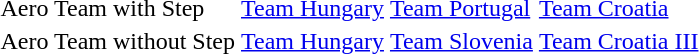<table>
<tr>
<td>Aero Team with Step<br></td>
<td><a href='#'>Team Hungary</a> </td>
<td><a href='#'>Team Portugal</a> </td>
<td><a href='#'>Team Croatia</a> </td>
</tr>
<tr>
<td>Aero Team without Step<br></td>
<td><a href='#'>Team Hungary</a> </td>
<td><a href='#'>Team Slovenia</a> </td>
<td><a href='#'>Team Croatia III</a> </td>
</tr>
<tr>
</tr>
</table>
